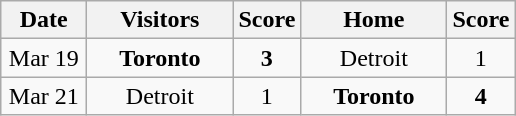<table class="wikitable">
<tr>
<th width="50">Date</th>
<th width="90">Visitors</th>
<th width="25">Score</th>
<th width="90">Home</th>
<th width="25">Score</th>
</tr>
<tr align="center">
<td>Mar 19</td>
<td><strong>Toronto</strong></td>
<td align="center"><strong>3</strong></td>
<td>Detroit</td>
<td align="center">1</td>
</tr>
<tr align="center">
<td>Mar 21</td>
<td>Detroit</td>
<td align="center">1</td>
<td><strong>Toronto</strong></td>
<td align="center"><strong>4</strong></td>
</tr>
</table>
